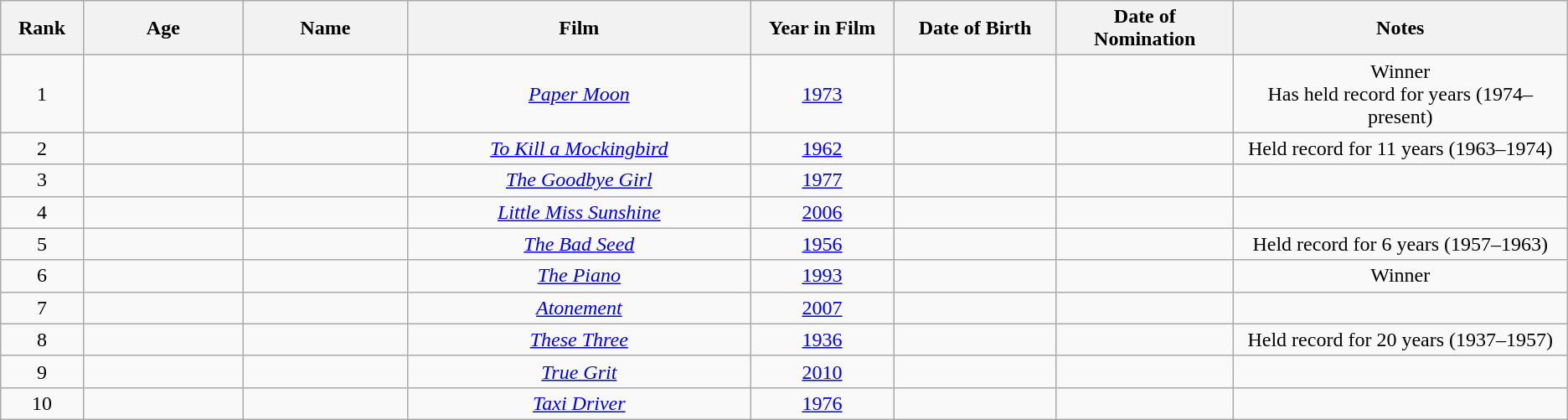<table class="wikitable sortable" style="text-align: center">
<tr>
<th style="width:065px;">Rank</th>
<th style="width:150px;">Age</th>
<th style="width:150px;">Name</th>
<th style="width:325px;">Film</th>
<th style="width:130px;">Year in Film</th>
<th style="width:150px;">Date of Birth</th>
<th style="width:150px;">Date of Nomination</th>
<th style="width:325px;">Notes</th>
</tr>
<tr>
<td>1</td>
<td></td>
<td></td>
<td><em><a href='#'>Paper Moon</a></em></td>
<td><a href='#'>1973</a></td>
<td></td>
<td></td>
<td>Winner<br>Has held record for  years (1974–present)</td>
</tr>
<tr>
<td>2</td>
<td></td>
<td></td>
<td><em><a href='#'>To Kill a Mockingbird</a></em></td>
<td><a href='#'>1962</a></td>
<td></td>
<td></td>
<td>Held record for 11 years (1963–1974)</td>
</tr>
<tr>
<td>3</td>
<td></td>
<td></td>
<td><em><a href='#'>The Goodbye Girl</a></em></td>
<td><a href='#'>1977</a></td>
<td></td>
<td></td>
<td></td>
</tr>
<tr>
<td>4</td>
<td></td>
<td></td>
<td><em><a href='#'>Little Miss Sunshine</a></em></td>
<td><a href='#'>2006</a></td>
<td></td>
<td></td>
<td></td>
</tr>
<tr>
<td>5</td>
<td></td>
<td></td>
<td><em><a href='#'>The Bad Seed</a></em></td>
<td><a href='#'>1956</a></td>
<td></td>
<td></td>
<td>Held record for 6 years (1957–1963)</td>
</tr>
<tr>
<td>6</td>
<td></td>
<td></td>
<td><em><a href='#'>The Piano</a></em></td>
<td><a href='#'>1993</a></td>
<td></td>
<td></td>
<td>Winner</td>
</tr>
<tr>
<td>7</td>
<td></td>
<td></td>
<td><em><a href='#'>Atonement</a></em></td>
<td><a href='#'>2007</a></td>
<td></td>
<td></td>
<td></td>
</tr>
<tr>
<td>8</td>
<td></td>
<td></td>
<td><em><a href='#'>These Three</a></em></td>
<td><a href='#'>1936</a></td>
<td></td>
<td></td>
<td>Held record for 20 years (1937–1957)</td>
</tr>
<tr>
<td>9</td>
<td></td>
<td></td>
<td><em><a href='#'>True Grit</a></em></td>
<td><a href='#'>2010</a></td>
<td></td>
<td></td>
<td></td>
</tr>
<tr>
<td>10</td>
<td></td>
<td></td>
<td><em><a href='#'>Taxi Driver</a></em></td>
<td><a href='#'>1976</a></td>
<td></td>
<td></td>
<td></td>
</tr>
</table>
